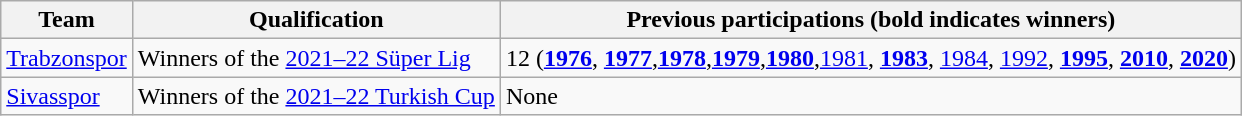<table class="wikitable">
<tr>
<th>Team</th>
<th>Qualification</th>
<th>Previous participations (bold indicates winners)</th>
</tr>
<tr>
<td><a href='#'>Trabzonspor</a></td>
<td>Winners of the <a href='#'>2021–22 Süper Lig</a></td>
<td>12 (<strong><a href='#'>1976</a></strong>, <strong><a href='#'>1977</a></strong>,<strong><a href='#'>1978</a></strong>,<strong><a href='#'>1979</a></strong>,<strong><a href='#'>1980</a></strong>,<a href='#'>1981</a>, <strong><a href='#'>1983</a></strong>, <a href='#'>1984</a>, <a href='#'>1992</a>, <strong><a href='#'>1995</a></strong>,  <strong><a href='#'>2010</a></strong>,  <strong><a href='#'>2020</a></strong>)</td>
</tr>
<tr>
<td><a href='#'>Sivasspor</a></td>
<td>Winners of the <a href='#'>2021–22 Turkish Cup</a></td>
<td>None</td>
</tr>
</table>
